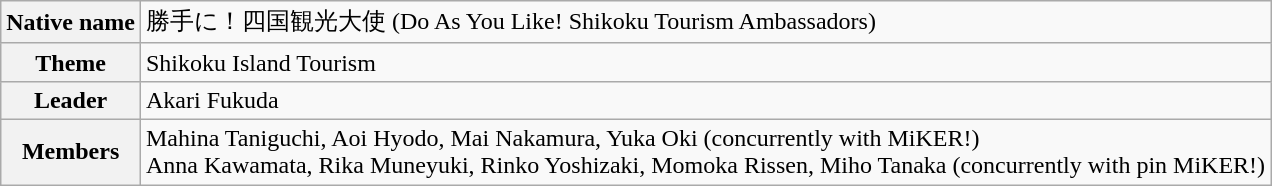<table class="wikitable">
<tr>
<th>Native name</th>
<td>勝手に！四国観光大使 (Do As You Like! Shikoku Tourism Ambassadors)</td>
</tr>
<tr>
<th>Theme</th>
<td>Shikoku Island Tourism</td>
</tr>
<tr>
<th>Leader</th>
<td>Akari Fukuda</td>
</tr>
<tr>
<th>Members</th>
<td>Mahina Taniguchi, Aoi Hyodo, Mai Nakamura, Yuka Oki (concurrently with MiKER!)<br>Anna Kawamata, Rika Muneyuki, Rinko Yoshizaki, Momoka Rissen, Miho Tanaka (concurrently with pin MiKER!)</td>
</tr>
</table>
